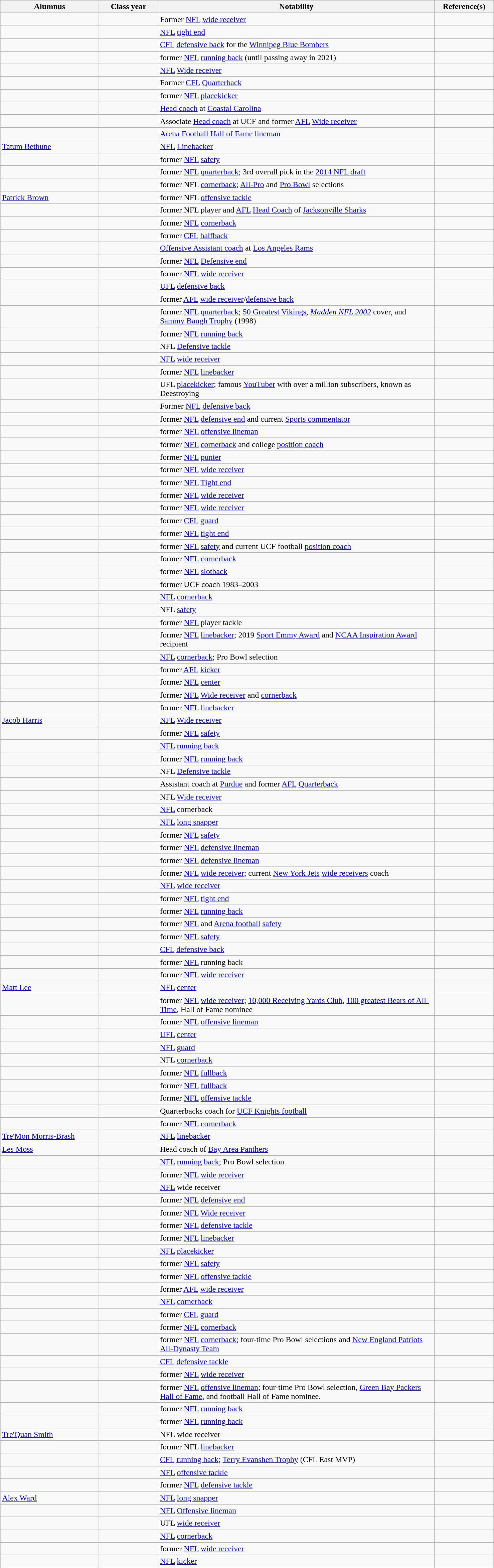<table class="wikitable sortable" style="width:78%;">
<tr valign="top">
<th style="width:20%;">Alumnus</th>
<th style="width:12%;">Class year</th>
<th style="width:56%;" class="unsortable">Notability</th>
<th style="width:12%;" class="unsortable">Reference(s)</th>
</tr>
<tr valign="top">
<td></td>
<td></td>
<td>Former <a href='#'>NFL</a> <a href='#'>wide receiver</a></td>
<td></td>
</tr>
<tr valign="top">
<td></td>
<td></td>
<td><a href='#'>NFL</a> <a href='#'>tight end</a></td>
<td></td>
</tr>
<tr valign="top">
<td></td>
<td></td>
<td><a href='#'>CFL</a> <a href='#'>defensive back</a> for the <a href='#'>Winnipeg Blue Bombers</a></td>
<td></td>
</tr>
<tr valign="top">
<td></td>
<td></td>
<td>former <a href='#'>NFL</a> <a href='#'>running back</a> (until passing away in 2021)</td>
<td></td>
</tr>
<tr valign="top">
<td></td>
<td></td>
<td><a href='#'>NFL</a> <a href='#'>Wide receiver</a></td>
<td></td>
</tr>
<tr valign="top">
<td></td>
<td></td>
<td>Former <a href='#'>CFL</a> <a href='#'>Quarterback</a></td>
<td></td>
</tr>
<tr valign="top">
<td></td>
<td> </td>
<td>former <a href='#'>NFL</a> <a href='#'>placekicker</a></td>
<td></td>
</tr>
<tr valign="top">
<td></td>
<td></td>
<td><a href='#'>Head coach</a> at <a href='#'>Coastal Carolina</a></td>
<td></td>
</tr>
<tr valign="top">
<td></td>
<td></td>
<td>Associate <a href='#'>Head coach</a> at UCF and former <a href='#'>AFL</a> <a href='#'>Wide receiver</a></td>
<td></td>
</tr>
<tr valign="top">
<td></td>
<td></td>
<td><a href='#'>Arena Football Hall of Fame</a> <a href='#'>lineman</a></td>
<td></td>
</tr>
<tr valign="top">
<td><a href='#'>Tatum Bethune</a></td>
<td></td>
<td><a href='#'>NFL</a> <a href='#'>Linebacker</a></td>
<td></td>
</tr>
<tr valign="top">
<td></td>
<td></td>
<td>former <a href='#'>NFL</a> <a href='#'>safety</a></td>
<td></td>
</tr>
<tr valign="top">
<td></td>
<td></td>
<td>former <a href='#'>NFL</a> <a href='#'>quarterback</a>; 3rd overall pick in the <a href='#'>2014 NFL draft</a></td>
<td></td>
</tr>
<tr valign="top">
<td></td>
<td></td>
<td>former NFL <a href='#'>cornerback</a>; <a href='#'>All-Pro</a> and <a href='#'>Pro Bowl</a> selections</td>
<td></td>
</tr>
<tr valign="top">
<td><a href='#'>Patrick Brown</a></td>
<td></td>
<td>former NFL <a href='#'>offensive tackle</a></td>
<td></td>
</tr>
<tr valign="top">
<td></td>
<td></td>
<td>former NFL player and <a href='#'>AFL</a> <a href='#'>Head Coach</a> of <a href='#'>Jacksonville Sharks</a></td>
<td></td>
</tr>
<tr valign="top">
<td></td>
<td></td>
<td>former <a href='#'>NFL</a> <a href='#'>cornerback</a></td>
<td></td>
</tr>
<tr valign="top">
<td></td>
<td></td>
<td>former <a href='#'>CFL</a> <a href='#'>halfback</a></td>
<td></td>
</tr>
<tr valign="top">
<td></td>
<td></td>
<td><a href='#'>Offensive Assistant coach</a> at <a href='#'>Los Angeles Rams</a></td>
<td></td>
</tr>
<tr valign="top">
<td></td>
<td></td>
<td>former <a href='#'>NFL</a> <a href='#'>Defensive end</a></td>
<td></td>
</tr>
<tr valign="top">
<td></td>
<td></td>
<td>former <a href='#'>NFL</a> <a href='#'>wide receiver</a></td>
<td></td>
</tr>
<tr valign="top">
<td></td>
<td></td>
<td><a href='#'>UFL</a> <a href='#'>defensive back</a></td>
<td></td>
</tr>
<tr valign="top">
<td></td>
<td></td>
<td>former <a href='#'>AFL</a> <a href='#'>wide receiver</a>/<a href='#'>defensive back</a></td>
<td></td>
</tr>
<tr valign="top">
<td></td>
<td></td>
<td>former <a href='#'>NFL</a> <a href='#'>quarterback</a>; <a href='#'>50 Greatest Vikings</a>, <em><a href='#'>Madden NFL 2002</a></em> cover, and <a href='#'>Sammy Baugh Trophy</a> (1998)</td>
<td></td>
</tr>
<tr valign="top">
<td></td>
<td></td>
<td>former <a href='#'>NFL</a> <a href='#'>running back</a></td>
<td></td>
</tr>
<tr valign="top">
<td></td>
<td></td>
<td>NFL <a href='#'>Defensive tackle</a></td>
<td></td>
</tr>
<tr>
</tr>
<tr valign="top">
<td></td>
<td></td>
<td><a href='#'>NFL</a> <a href='#'>wide receiver</a></td>
<td></td>
</tr>
<tr valign="top">
<td></td>
<td></td>
<td>former <a href='#'>NFL</a> <a href='#'>linebacker</a></td>
<td></td>
</tr>
<tr valign="top">
<td></td>
<td></td>
<td>UFL <a href='#'>placekicker</a>; famous <a href='#'>YouTuber</a> with over a million subscribers, known as Deestroying</td>
<td></td>
</tr>
<tr valign="top">
<td></td>
<td></td>
<td>Former <a href='#'>NFL</a> <a href='#'>defensive back</a></td>
<td></td>
</tr>
<tr valign="top">
<td></td>
<td></td>
<td>former <a href='#'>NFL</a> <a href='#'>defensive end</a> and current <a href='#'>Sports commentator</a></td>
<td></td>
</tr>
<tr valign="top">
<td></td>
<td></td>
<td>former <a href='#'>NFL</a> <a href='#'>offensive lineman</a></td>
<td></td>
</tr>
<tr valign="top">
<td></td>
<td></td>
<td>former <a href='#'>NFL</a> <a href='#'>cornerback</a> and college <a href='#'>position coach</a></td>
<td></td>
</tr>
<tr valign="top">
<td></td>
<td></td>
<td>former <a href='#'>NFL</a> <a href='#'>punter</a></td>
<td></td>
</tr>
<tr valign="top">
<td></td>
<td></td>
<td>former <a href='#'>NFL</a> <a href='#'>wide receiver</a></td>
<td></td>
</tr>
<tr valign="top">
<td></td>
<td></td>
<td>former <a href='#'>NFL</a> <a href='#'>Tight end</a></td>
<td></td>
</tr>
<tr valign="top">
<td></td>
<td></td>
<td>former <a href='#'>NFL</a> <a href='#'>wide receiver</a></td>
<td></td>
</tr>
<tr valign="top">
<td></td>
<td></td>
<td>former <a href='#'>NFL</a> <a href='#'>wide receiver</a></td>
<td></td>
</tr>
<tr valign="top">
<td></td>
<td></td>
<td>former <a href='#'>CFL</a> <a href='#'>guard</a></td>
<td></td>
</tr>
<tr valign="top">
<td></td>
<td></td>
<td>former <a href='#'>NFL</a> <a href='#'>tight end</a></td>
<td></td>
</tr>
<tr valign="top">
<td></td>
<td></td>
<td>former <a href='#'>NFL</a> <a href='#'>safety</a> and current UCF football <a href='#'>position coach</a></td>
<td></td>
</tr>
<tr valign="top">
<td></td>
<td></td>
<td>former <a href='#'>NFL</a> <a href='#'>cornerback</a></td>
<td></td>
</tr>
<tr valign="top">
<td></td>
<td></td>
<td>former <a href='#'>NFL</a> <a href='#'>slotback</a></td>
<td></td>
</tr>
<tr valign="top">
<td></td>
<td></td>
<td>former UCF coach 1983–2003</td>
<td></td>
</tr>
<tr valign="top">
<td></td>
<td></td>
<td><a href='#'>NFL</a> <a href='#'>cornerback</a></td>
<td></td>
</tr>
<tr valign="top">
<td></td>
<td></td>
<td>NFL <a href='#'>safety</a></td>
<td></td>
</tr>
<tr valign="top">
<td></td>
<td></td>
<td>former <a href='#'>NFL</a> player tackle</td>
<td></td>
</tr>
<tr valign="top">
<td></td>
<td></td>
<td>former <a href='#'>NFL</a> <a href='#'>linebacker</a>; 2019 <a href='#'>Sport Emmy Award</a> and <a href='#'>NCAA Inspiration Award</a> recipient</td>
<td></td>
</tr>
<tr valign="top">
<td></td>
<td></td>
<td><a href='#'>NFL</a> <a href='#'>cornerback</a>; Pro Bowl selection</td>
<td></td>
</tr>
<tr valign="top">
<td></td>
<td></td>
<td>former <a href='#'>AFL</a> <a href='#'>kicker</a></td>
<td></td>
</tr>
<tr valign="top">
<td></td>
<td></td>
<td>former <a href='#'>NFL</a> <a href='#'>center</a></td>
<td></td>
</tr>
<tr valign="top">
<td></td>
<td></td>
<td>former <a href='#'>NFL</a> <a href='#'>Wide receiver</a> and <a href='#'>cornerback</a></td>
<td></td>
</tr>
<tr valign="top">
<td></td>
<td></td>
<td>former <a href='#'>NFL</a> <a href='#'>linebacker</a></td>
<td></td>
</tr>
<tr valign="top">
<td><a href='#'>Jacob Harris</a></td>
<td></td>
<td><a href='#'>NFL</a> <a href='#'>Wide receiver</a></td>
<td></td>
</tr>
<tr valign="top">
<td></td>
<td></td>
<td>former <a href='#'>NFL</a> <a href='#'>safety</a></td>
<td></td>
</tr>
<tr valign="top">
<td></td>
<td></td>
<td><a href='#'>NFL</a> <a href='#'>running back</a></td>
<td></td>
</tr>
<tr valign="top">
<td></td>
<td></td>
<td>former <a href='#'>NFL</a> <a href='#'>running back</a></td>
<td></td>
</tr>
<tr valign="top">
<td></td>
<td></td>
<td>NFL <a href='#'>Defensive tackle</a></td>
<td></td>
</tr>
<tr valign="top">
<td></td>
<td></td>
<td>Assistant coach at <a href='#'>Purdue</a> and former <a href='#'>AFL</a> <a href='#'>Quarterback</a></td>
<td></td>
</tr>
<tr valign="top">
<td></td>
<td></td>
<td>NFL <a href='#'>Wide receiver</a></td>
<td></td>
</tr>
<tr valign="top">
<td></td>
<td></td>
<td><a href='#'>NFL</a> cornerback</td>
<td></td>
</tr>
<tr valign="top">
<td></td>
<td></td>
<td><a href='#'>NFL</a> <a href='#'>long snapper</a></td>
<td></td>
</tr>
<tr valign="top">
<td></td>
<td></td>
<td>former <a href='#'>NFL</a> <a href='#'>safety</a></td>
<td></td>
</tr>
<tr valign="top">
<td></td>
<td></td>
<td>former <a href='#'>NFL</a> <a href='#'>defensive lineman</a></td>
<td></td>
</tr>
<tr valign="top">
<td></td>
<td></td>
<td>former <a href='#'>NFL</a> <a href='#'>defensive lineman</a></td>
<td></td>
</tr>
<tr valign="top">
<td></td>
<td></td>
<td>former <a href='#'>NFL</a> <a href='#'>wide receiver</a>; current <a href='#'>New York Jets</a> <a href='#'>wide receivers</a> coach</td>
<td></td>
</tr>
<tr valign="top">
<td></td>
<td></td>
<td><a href='#'>NFL</a> <a href='#'>wide receiver</a></td>
<td></td>
</tr>
<tr valign="top">
<td></td>
<td></td>
<td>former <a href='#'>NFL</a> <a href='#'>tight end</a></td>
<td></td>
</tr>
<tr valign="top">
<td></td>
<td></td>
<td>former <a href='#'>NFL</a> <a href='#'>running back</a></td>
<td></td>
</tr>
<tr valign="top">
<td></td>
<td></td>
<td>former <a href='#'>NFL</a> and <a href='#'>Arena football</a> <a href='#'>safety</a></td>
<td></td>
</tr>
<tr valign="top">
<td></td>
<td></td>
<td>former <a href='#'>NFL</a> <a href='#'>safety</a></td>
<td></td>
</tr>
<tr valign="top">
<td></td>
<td></td>
<td><a href='#'>CFL</a> <a href='#'>defensive back</a></td>
<td></td>
</tr>
<tr valign="top">
<td></td>
<td></td>
<td>former <a href='#'>NFL</a> running back</td>
<td></td>
</tr>
<tr valign="top">
<td></td>
<td></td>
<td>former <a href='#'>NFL</a> <a href='#'>wide receiver</a></td>
<td></td>
</tr>
<tr valign="top">
<td><a href='#'>Matt Lee</a></td>
<td></td>
<td><a href='#'>NFL</a> <a href='#'>center</a></td>
<td></td>
</tr>
<tr valign="top">
<td></td>
<td></td>
<td>former <a href='#'>NFL</a> <a href='#'>wide receiver</a>; <a href='#'>10,000 Receiving Yards Club</a>, <a href='#'>100 greatest Bears of All-Time</a>, Hall of Fame nominee</td>
<td></td>
</tr>
<tr valign="top">
<td></td>
<td></td>
<td>former <a href='#'>NFL</a> <a href='#'>offensive lineman</a></td>
<td></td>
</tr>
<tr valign="top">
<td></td>
<td></td>
<td><a href='#'>UFL</a> <a href='#'>center</a></td>
<td></td>
</tr>
<tr valign="top">
<td></td>
<td></td>
<td><a href='#'>NFL</a> <a href='#'>guard</a></td>
<td></td>
</tr>
<tr valign="top">
<td></td>
<td></td>
<td>NFL <a href='#'>cornerback</a></td>
<td></td>
</tr>
<tr valign="top">
<td></td>
<td></td>
<td>former <a href='#'>NFL</a> <a href='#'>fullback</a></td>
<td></td>
</tr>
<tr valign="top">
<td></td>
<td></td>
<td>former <a href='#'>NFL</a> <a href='#'>fullback</a></td>
<td></td>
</tr>
<tr valign="top">
<td></td>
<td></td>
<td>former <a href='#'>NFL</a> <a href='#'>offensive tackle</a></td>
<td></td>
</tr>
<tr valign="top">
<td></td>
<td></td>
<td>Quarterbacks coach for <a href='#'>UCF Knights football</a></td>
<td></td>
</tr>
<tr valign="top">
<td></td>
<td></td>
<td>former <a href='#'>NFL</a> <a href='#'>cornerback</a></td>
<td></td>
</tr>
<tr valign="top">
<td><a href='#'>Tre'Mon Morris-Brash</a></td>
<td></td>
<td><a href='#'>NFL</a> <a href='#'>linebacker</a></td>
<td></td>
</tr>
<tr valign="top">
<td><a href='#'>Les Moss</a></td>
<td></td>
<td>Head coach of <a href='#'>Bay Area Panthers</a></td>
<td></td>
</tr>
<tr valign="top">
<td></td>
<td></td>
<td><a href='#'>NFL</a> <a href='#'>running back</a>; Pro Bowl selection</td>
<td></td>
</tr>
<tr valign="top">
<td></td>
<td></td>
<td>former <a href='#'>NFL</a> <a href='#'>wide receiver</a></td>
<td></td>
</tr>
<tr valign="top">
<td></td>
<td></td>
<td><a href='#'>NFL</a> wide receiver</td>
<td></td>
</tr>
<tr valign="top">
<td></td>
<td></td>
<td>former <a href='#'>NFL</a> <a href='#'>defensive end</a></td>
<td></td>
</tr>
<tr valign="top">
<td></td>
<td></td>
<td>former <a href='#'>NFL</a> <a href='#'>Wide receiver</a></td>
<td></td>
</tr>
<tr valign="top">
<td></td>
<td></td>
<td>former <a href='#'>NFL</a> <a href='#'>defensive tackle</a></td>
<td></td>
</tr>
<tr valign="top">
<td></td>
<td></td>
<td>former <a href='#'>NFL</a> <a href='#'>linebacker</a></td>
<td></td>
</tr>
<tr valign="top">
<td></td>
<td></td>
<td><a href='#'>NFL</a> <a href='#'>placekicker</a></td>
<td></td>
</tr>
<tr valign="top">
<td></td>
<td></td>
<td>former <a href='#'>NFL</a> <a href='#'>safety</a></td>
<td></td>
</tr>
<tr valign="top">
<td></td>
<td></td>
<td>former <a href='#'>NFL</a> <a href='#'>offensive tackle</a></td>
<td></td>
</tr>
<tr valign="top">
<td></td>
<td></td>
<td>former <a href='#'>AFL</a> <a href='#'>wide receiver</a></td>
<td></td>
</tr>
<tr valign="top">
<td></td>
<td></td>
<td><a href='#'>NFL</a> <a href='#'>cornerback</a></td>
<td></td>
</tr>
<tr valign="top">
<td></td>
<td></td>
<td>former <a href='#'>CFL</a> <a href='#'>guard</a></td>
<td></td>
</tr>
<tr valign="top">
<td></td>
<td></td>
<td>former <a href='#'>NFL</a> <a href='#'>cornerback</a></td>
<td></td>
</tr>
<tr valign="top">
<td></td>
<td></td>
<td>former <a href='#'>NFL</a> <a href='#'>cornerback</a>; four-time Pro Bowl selections and <a href='#'>New England Patriots All-Dynasty Team</a></td>
<td></td>
</tr>
<tr valign="top">
<td></td>
<td></td>
<td><a href='#'>CFL</a> <a href='#'>defensive tackle</a></td>
<td></td>
</tr>
<tr valign="top">
<td></td>
<td></td>
<td>former <a href='#'>NFL</a> <a href='#'>wide receiver</a></td>
<td></td>
</tr>
<tr valign="top">
<td></td>
<td></td>
<td>former <a href='#'>NFL</a> <a href='#'>offensive lineman</a>; four-time Pro Bowl selection, <a href='#'>Green Bay Packers Hall of Fame</a>, and football Hall of Fame nominee.</td>
<td></td>
</tr>
<tr valign="top">
<td></td>
<td></td>
<td>former <a href='#'>NFL</a> <a href='#'>running back</a></td>
<td></td>
</tr>
<tr valign="top">
<td></td>
<td></td>
<td>former <a href='#'>NFL</a> <a href='#'>running back</a></td>
<td></td>
</tr>
<tr valign="top">
<td><a href='#'>Tre'Quan Smith</a></td>
<td></td>
<td>NFL wide receiver</td>
<td></td>
</tr>
<tr valign="top">
<td></td>
<td></td>
<td>former NFL <a href='#'>linebacker</a></td>
<td></td>
</tr>
<tr valign="top">
<td></td>
<td></td>
<td><a href='#'>CFL</a> <a href='#'>running back</a>; <a href='#'>Terry Evanshen Trophy</a> (CFL East MVP)</td>
<td></td>
</tr>
<tr valign="top">
<td></td>
<td></td>
<td><a href='#'>NFL</a> <a href='#'>offensive tackle</a></td>
<td></td>
</tr>
<tr valign="top">
<td></td>
<td></td>
<td>former <a href='#'>NFL</a> <a href='#'>defensive tackle</a></td>
<td></td>
</tr>
<tr valign="top">
<td><a href='#'>Alex Ward</a></td>
<td></td>
<td><a href='#'>NFL</a> <a href='#'>long snapper</a></td>
<td></td>
</tr>
<tr valign="top">
<td></td>
<td></td>
<td><a href='#'>NFL</a> <a href='#'>Offensive lineman</a></td>
<td></td>
</tr>
<tr valign="top">
<td></td>
<td></td>
<td>UFL <a href='#'>wide receiver</a></td>
<td></td>
</tr>
<tr valign="top">
<td></td>
<td></td>
<td><a href='#'>NFL</a> <a href='#'>cornerback</a></td>
<td></td>
</tr>
<tr valign="top">
<td></td>
<td></td>
<td>former <a href='#'>NFL</a> <a href='#'>wide receiver</a></td>
<td></td>
</tr>
<tr valign="top">
<td></td>
<td></td>
<td><a href='#'>NFL</a> <a href='#'>kicker</a></td>
<td></td>
</tr>
</table>
